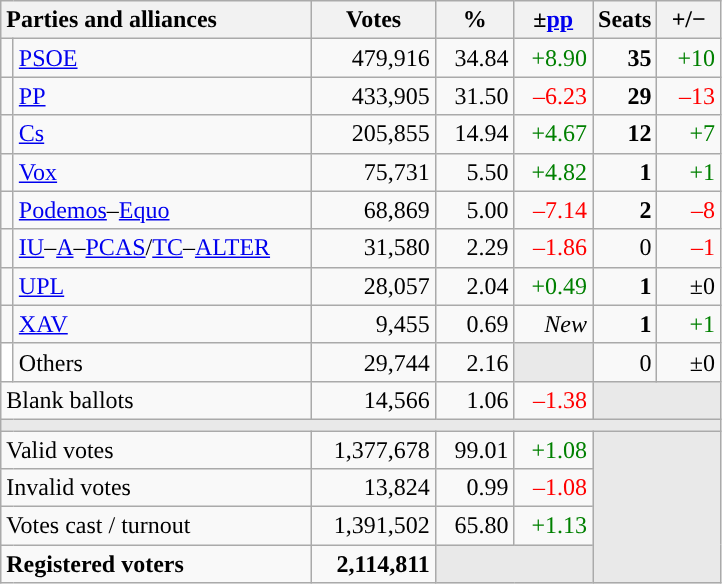<table class="wikitable" style="text-align:right;">
<tr>
<th style="text-align:left;" colspan="2" width="200">Parties and alliances</th>
<th width="75">Votes</th>
<th width="45">%</th>
<th width="45">±<a href='#'>pp</a></th>
<th width="35">Seats</th>
<th width="35">+/−</th>
</tr>
<tr>
<td width="1" style="color:inherit;background:"></td>
<td align="left"><a href='#'>PSOE</a></td>
<td>479,916</td>
<td>34.84</td>
<td style="color:green;">+8.90</td>
<td><strong>35</strong></td>
<td style="color:green;">+10</td>
</tr>
<tr>
<td style="color:inherit;background:"></td>
<td align="left"><a href='#'>PP</a></td>
<td>433,905</td>
<td>31.50</td>
<td style="color:red;">–6.23</td>
<td><strong>29</strong></td>
<td style="color:red;">–13</td>
</tr>
<tr>
<td style="color:inherit;background:"></td>
<td align="left"><a href='#'>Cs</a></td>
<td>205,855</td>
<td>14.94</td>
<td style="color:green;">+4.67</td>
<td><strong>12</strong></td>
<td style="color:green;">+7</td>
</tr>
<tr>
<td style="color:inherit;background:"></td>
<td align="left"><a href='#'>Vox</a></td>
<td>75,731</td>
<td>5.50</td>
<td style="color:green;">+4.82</td>
<td><strong>1</strong></td>
<td style="color:green;">+1</td>
</tr>
<tr>
<td style="color:inherit;background:"></td>
<td align="left"><a href='#'>Podemos</a>–<a href='#'>Equo</a></td>
<td>68,869</td>
<td>5.00</td>
<td style="color:red;">–7.14</td>
<td><strong>2</strong></td>
<td style="color:red;">–8</td>
</tr>
<tr>
<td style="color:inherit;background:"></td>
<td align="left"><a href='#'>IU</a>–<a href='#'>A</a>–<a href='#'>PCAS</a>/<a href='#'>TC</a>–<a href='#'>ALTER</a></td>
<td>31,580</td>
<td>2.29</td>
<td style="color:red;">–1.86</td>
<td>0</td>
<td style="color:red;">–1</td>
</tr>
<tr>
<td style="color:inherit;background:"></td>
<td align="left"><a href='#'>UPL</a></td>
<td>28,057</td>
<td>2.04</td>
<td style="color:green;">+0.49</td>
<td><strong>1</strong></td>
<td>±0</td>
</tr>
<tr>
<td style="color:inherit;background:"></td>
<td align="left"><a href='#'>XAV</a></td>
<td>9,455</td>
<td>0.69</td>
<td><em>New</em></td>
<td><strong>1</strong></td>
<td style="color:green;">+1</td>
</tr>
<tr>
<td bgcolor="white"></td>
<td align="left">Others</td>
<td>29,744</td>
<td>2.16</td>
<td bgcolor="#E9E9E9"></td>
<td>0</td>
<td>±0</td>
</tr>
<tr>
<td align="left" colspan="2">Blank ballots</td>
<td>14,566</td>
<td>1.06</td>
<td style="color:red;">–1.38</td>
<td bgcolor="#E9E9E9" colspan="2"></td>
</tr>
<tr>
<td colspan="7" bgcolor="#E9E9E9"></td>
</tr>
<tr>
<td align="left" colspan="2">Valid votes</td>
<td>1,377,678</td>
<td>99.01</td>
<td style="color:green;">+1.08</td>
<td bgcolor="#E9E9E9" colspan="2" rowspan="4"></td>
</tr>
<tr>
<td align="left" colspan="2">Invalid votes</td>
<td>13,824</td>
<td>0.99</td>
<td style="color:red;">–1.08</td>
</tr>
<tr>
<td align="left" colspan="2">Votes cast / turnout</td>
<td>1,391,502</td>
<td>65.80</td>
<td style="color:green;">+1.13</td>
</tr>
<tr style="font-weight:bold;">
<td align="left" colspan="2">Registered voters</td>
<td>2,114,811</td>
<td bgcolor="#E9E9E9" colspan="2"></td>
</tr>
</table>
